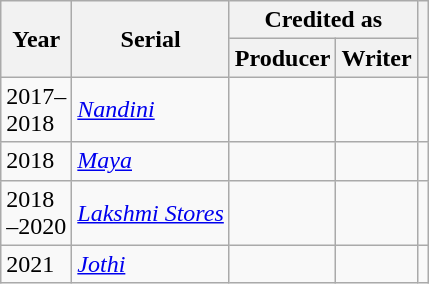<table class="wikitable sortable">
<tr>
<th rowspan="2" style="width:35px;">Year</th>
<th rowspan="2">Serial</th>
<th colspan="2">Credited as</th>
<th rowspan="2" class="unsortable"></th>
</tr>
<tr>
<th>Producer</th>
<th class="unsortable">Writer</th>
</tr>
<tr>
<td>2017–2018</td>
<td><em><a href='#'>Nandini</a></em></td>
<td style="text-align:center;"></td>
<td style="text-align:center;"></td>
<td style="text-align:center;"></td>
</tr>
<tr>
<td>2018</td>
<td><em><a href='#'>Maya</a></em></td>
<td style="text-align:center;"></td>
<td style="text-align:center;"></td>
<td style="text-align:center;"></td>
</tr>
<tr>
<td>2018 –2020</td>
<td><em><a href='#'>Lakshmi Stores</a></em></td>
<td style="text-align:center;"></td>
<td style="text-align:center;"></td>
<td style="text-align:center;"></td>
</tr>
<tr>
<td>2021</td>
<td><em><a href='#'>Jothi</a></em></td>
<td style="text-align:center;"></td>
<td style="text-align:center;"></td>
<td style="text-align:center;"></td>
</tr>
</table>
